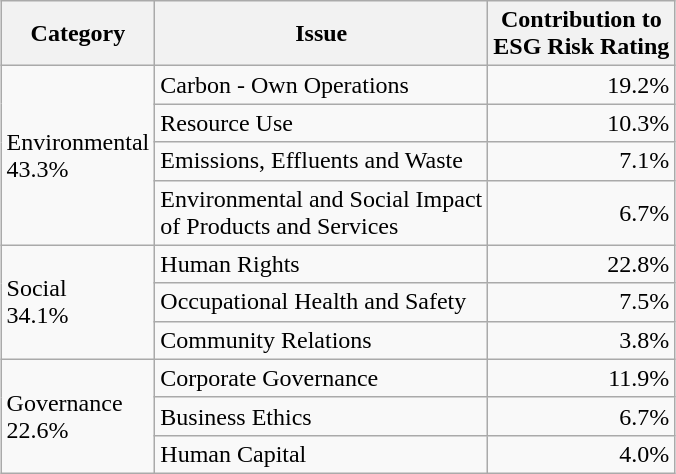<table class="wikitable" style="margin:1em auto;">
<tr>
<th>Category</th>
<th>Issue</th>
<th>Contribution to<br>ESG Risk Rating</th>
</tr>
<tr>
<td rowspan="4">Environmental<br>43.3%</td>
<td>Carbon - Own Operations</td>
<td align=right>19.2%</td>
</tr>
<tr>
<td>Resource Use</td>
<td align=right>10.3%</td>
</tr>
<tr>
<td>Emissions, Effluents and Waste</td>
<td align=right>7.1%</td>
</tr>
<tr>
<td>Environmental and Social Impact<br>of Products and Services</td>
<td align=right>6.7%</td>
</tr>
<tr>
<td rowspan="3">Social<br>34.1%</td>
<td>Human Rights</td>
<td align=right>22.8%</td>
</tr>
<tr>
<td>Occupational Health and Safety</td>
<td align=right>7.5%</td>
</tr>
<tr>
<td>Community Relations</td>
<td align=right>3.8%</td>
</tr>
<tr>
<td rowspan="3">Governance<br>22.6%</td>
<td>Corporate Governance</td>
<td align=right>11.9%</td>
</tr>
<tr>
<td>Business Ethics</td>
<td align=right>6.7%</td>
</tr>
<tr>
<td>Human Capital</td>
<td align=right>4.0%</td>
</tr>
</table>
